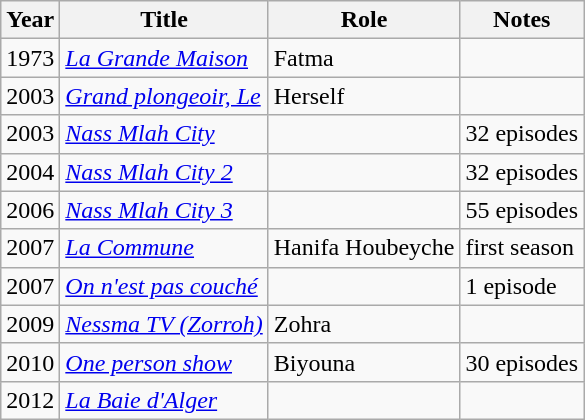<table class="wikitable">
<tr>
<th>Year</th>
<th>Title</th>
<th>Role</th>
<th>Notes</th>
</tr>
<tr>
<td>1973</td>
<td><em><a href='#'>La Grande Maison</a></em></td>
<td>Fatma</td>
<td></td>
</tr>
<tr>
<td>2003</td>
<td><em><a href='#'>Grand plongeoir, Le</a></em></td>
<td>Herself</td>
<td></td>
</tr>
<tr>
<td>2003</td>
<td><em><a href='#'>Nass Mlah City</a></em></td>
<td></td>
<td>32 episodes</td>
</tr>
<tr>
<td>2004</td>
<td><em><a href='#'>Nass Mlah City 2</a></em></td>
<td></td>
<td>32 episodes</td>
</tr>
<tr>
<td>2006</td>
<td><em><a href='#'>Nass Mlah City 3</a></em></td>
<td></td>
<td>55 episodes</td>
</tr>
<tr>
<td>2007</td>
<td><em><a href='#'>La Commune</a></em></td>
<td>Hanifa Houbeyche</td>
<td>first season</td>
</tr>
<tr>
<td>2007</td>
<td><em><a href='#'>On n'est pas couché</a></em></td>
<td></td>
<td>1 episode</td>
</tr>
<tr>
<td>2009</td>
<td><em><a href='#'>Nessma TV (Zorroh)</a></em></td>
<td>Zohra</td>
<td></td>
</tr>
<tr>
<td>2010</td>
<td><em><a href='#'>One person show</a></em></td>
<td>Biyouna</td>
<td>30 episodes</td>
</tr>
<tr>
<td>2012</td>
<td><em><a href='#'>La Baie d'Alger</a></em></td>
<td></td>
<td></td>
</tr>
</table>
